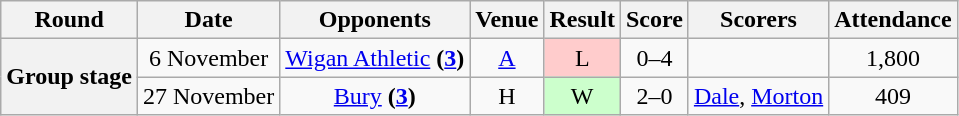<table class="wikitable" style="text-align:center">
<tr>
<th>Round</th>
<th>Date</th>
<th>Opponents</th>
<th>Venue</th>
<th>Result</th>
<th>Score</th>
<th>Scorers</th>
<th>Attendance</th>
</tr>
<tr>
<th rowspan=2>Group stage</th>
<td>6 November</td>
<td><a href='#'>Wigan Athletic</a> <strong>(<a href='#'>3</a>)</strong></td>
<td><a href='#'>A</a></td>
<td style="background-color:#FFCCCC">L</td>
<td>0–4</td>
<td align="left"></td>
<td>1,800</td>
</tr>
<tr>
<td>27 November</td>
<td><a href='#'>Bury</a> <strong>(<a href='#'>3</a>)</strong></td>
<td>H</td>
<td style="background-color:#CCFFCC">W</td>
<td>2–0</td>
<td align="left"><a href='#'>Dale</a>, <a href='#'>Morton</a></td>
<td>409</td>
</tr>
</table>
